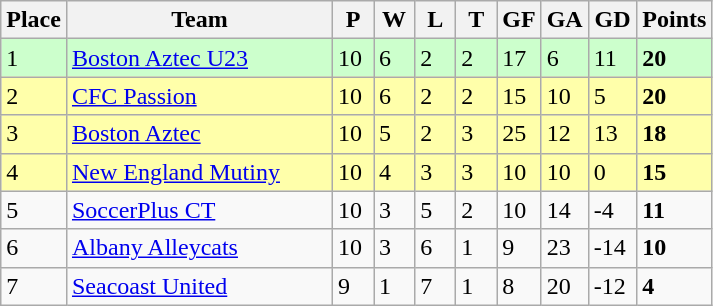<table class="wikitable">
<tr>
<th>Place</th>
<th width="170">Team</th>
<th width="20">P</th>
<th width="20">W</th>
<th width="20">L</th>
<th width="20">T</th>
<th width="20">GF</th>
<th width="20">GA</th>
<th width="25">GD</th>
<th>Points</th>
</tr>
<tr bgcolor=#ccffcc>
<td>1</td>
<td><a href='#'>Boston Aztec U23</a></td>
<td>10</td>
<td>6</td>
<td>2</td>
<td>2</td>
<td>17</td>
<td>6</td>
<td>11</td>
<td><strong>20</strong></td>
</tr>
<tr bgcolor=#ffffaa>
<td>2</td>
<td><a href='#'>CFC Passion</a></td>
<td>10</td>
<td>6</td>
<td>2</td>
<td>2</td>
<td>15</td>
<td>10</td>
<td>5</td>
<td><strong>20</strong></td>
</tr>
<tr bgcolor=#ffffaa>
<td>3</td>
<td><a href='#'>Boston Aztec</a></td>
<td>10</td>
<td>5</td>
<td>2</td>
<td>3</td>
<td>25</td>
<td>12</td>
<td>13</td>
<td><strong>18</strong></td>
</tr>
<tr bgcolor=#ffffaa>
<td>4</td>
<td><a href='#'>New England Mutiny</a></td>
<td>10</td>
<td>4</td>
<td>3</td>
<td>3</td>
<td>10</td>
<td>10</td>
<td>0</td>
<td><strong>15</strong></td>
</tr>
<tr>
<td>5</td>
<td><a href='#'>SoccerPlus CT</a></td>
<td>10</td>
<td>3</td>
<td>5</td>
<td>2</td>
<td>10</td>
<td>14</td>
<td>-4</td>
<td><strong>11</strong></td>
</tr>
<tr>
<td>6</td>
<td><a href='#'>Albany Alleycats</a></td>
<td>10</td>
<td>3</td>
<td>6</td>
<td>1</td>
<td>9</td>
<td>23</td>
<td>-14</td>
<td><strong>10</strong></td>
</tr>
<tr>
<td>7</td>
<td><a href='#'>Seacoast United</a></td>
<td>9</td>
<td>1</td>
<td>7</td>
<td>1</td>
<td>8</td>
<td>20</td>
<td>-12</td>
<td><strong>4</strong></td>
</tr>
</table>
